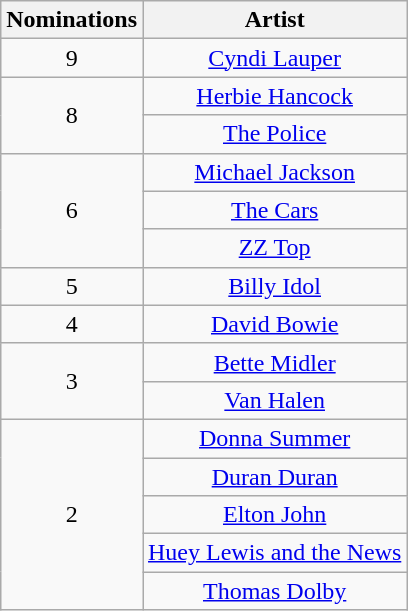<table class="wikitable" rowspan="2" style="text-align:center">
<tr>
<th scope="col" style="width:55px;">Nominations</th>
<th scope="col" style="text-align:center;">Artist</th>
</tr>
<tr>
<td style="text-align:center">9</td>
<td><a href='#'>Cyndi Lauper</a></td>
</tr>
<tr>
<td rowspan="2" style="text-align:center">8</td>
<td><a href='#'>Herbie Hancock</a></td>
</tr>
<tr>
<td><a href='#'>The Police</a></td>
</tr>
<tr>
<td rowspan="3" style="text-align:center">6</td>
<td><a href='#'>Michael Jackson</a></td>
</tr>
<tr>
<td><a href='#'>The Cars</a></td>
</tr>
<tr>
<td><a href='#'>ZZ Top</a></td>
</tr>
<tr>
<td rowspan="1" style="text-align:center">5</td>
<td><a href='#'>Billy Idol</a></td>
</tr>
<tr>
<td rowspan="1" style="text-align:center">4</td>
<td><a href='#'>David Bowie</a></td>
</tr>
<tr>
<td rowspan="2" style="text-align:center">3</td>
<td><a href='#'>Bette Midler</a></td>
</tr>
<tr>
<td><a href='#'>Van Halen</a></td>
</tr>
<tr>
<td rowspan="5" style="text-align:center">2</td>
<td><a href='#'>Donna Summer</a></td>
</tr>
<tr>
<td><a href='#'>Duran Duran</a></td>
</tr>
<tr>
<td><a href='#'>Elton John</a></td>
</tr>
<tr>
<td><a href='#'>Huey Lewis and the News</a></td>
</tr>
<tr>
<td><a href='#'>Thomas Dolby</a></td>
</tr>
</table>
